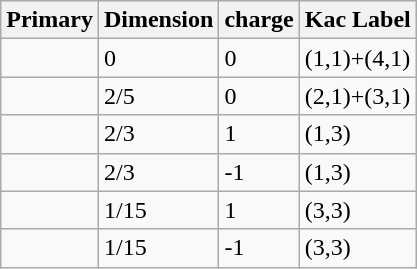<table class="wikitable">
<tr>
<th>Primary</th>
<th>Dimension</th>
<th> charge</th>
<th>Kac Label</th>
</tr>
<tr>
<td></td>
<td>0</td>
<td>0</td>
<td>(1,1)+(4,1)</td>
</tr>
<tr>
<td></td>
<td>2/5</td>
<td>0</td>
<td>(2,1)+(3,1)</td>
</tr>
<tr>
<td></td>
<td>2/3</td>
<td>1</td>
<td>(1,3)</td>
</tr>
<tr>
<td></td>
<td>2/3</td>
<td>-1</td>
<td>(1,3)</td>
</tr>
<tr>
<td></td>
<td>1/15</td>
<td>1</td>
<td>(3,3)</td>
</tr>
<tr>
<td></td>
<td>1/15</td>
<td>-1</td>
<td>(3,3)</td>
</tr>
</table>
